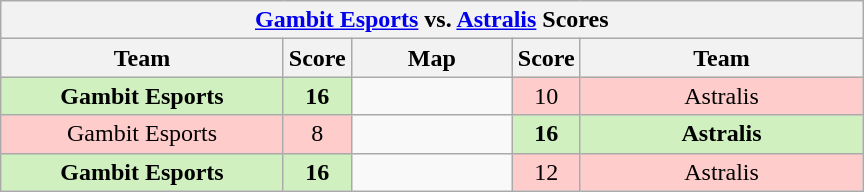<table class="wikitable" style="text-align: center;">
<tr>
<th colspan=5><a href='#'>Gambit Esports</a> vs.  <a href='#'>Astralis</a> Scores</th>
</tr>
<tr>
<th width="181px">Team</th>
<th width="20px">Score</th>
<th width="100px">Map</th>
<th width="20px">Score</th>
<th width="181px">Team</th>
</tr>
<tr>
<td style="background: #D0F0C0;"><strong>Gambit Esports</strong></td>
<td style="background: #D0F0C0;"><strong>16</strong></td>
<td></td>
<td style="background: #FFCCCC;">10</td>
<td style="background: #FFCCCC;">Astralis</td>
</tr>
<tr>
<td style="background: #FFCCCC;">Gambit Esports</td>
<td style="background: #FFCCCC;">8</td>
<td></td>
<td style="background: #D0F0C0;"><strong>16</strong></td>
<td style="background: #D0F0C0;"><strong>Astralis</strong></td>
</tr>
<tr>
<td style="background: #D0F0C0;"><strong>Gambit Esports</strong></td>
<td style="background: #D0F0C0;"><strong>16</strong></td>
<td></td>
<td style="background: #FFCCCC;">12</td>
<td style="background: #FFCCCC;">Astralis</td>
</tr>
</table>
